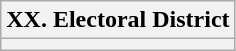<table class="wikitable floatright">
<tr>
<th colspan=2><strong>XX. Electoral District</strong></th>
</tr>
<tr>
<th colspan=2></th>
</tr>
</table>
